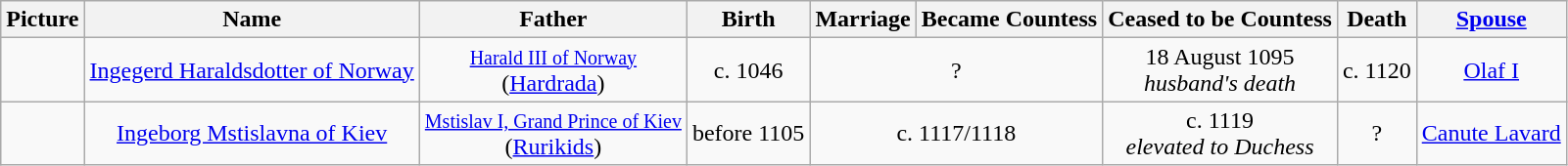<table class="wikitable" style="text-align: center">
<tr>
<th scope="col">Picture</th>
<th scope="col">Name</th>
<th scope="col">Father</th>
<th scope="col">Birth</th>
<th scope="col">Marriage</th>
<th scope="col">Became Countess</th>
<th scope="col">Ceased to be Countess</th>
<th scope="col">Death</th>
<th scope="col"><a href='#'>Spouse</a></th>
</tr>
<tr>
<td></td>
<td><a href='#'>Ingegerd Haraldsdotter of Norway</a> <br></td>
<td><small><a href='#'>Harald III of Norway</a></small> <br>(<a href='#'>Hardrada</a>)</td>
<td>c. 1046</td>
<td colspan="2">?</td>
<td>18 August 1095 <br><em>husband's death</em></td>
<td>c. 1120</td>
<td><a href='#'>Olaf I</a></td>
</tr>
<tr>
<td></td>
<td><a href='#'>Ingeborg Mstislavna of Kiev</a> <br></td>
<td><small><a href='#'>Mstislav I, Grand Prince of Kiev</a></small><br>(<a href='#'>Rurikids</a>)</td>
<td>before 1105</td>
<td colspan="2">c. 1117/1118</td>
<td>c. 1119 <br><em>elevated to Duchess</em></td>
<td>?</td>
<td><a href='#'>Canute Lavard</a></td>
</tr>
</table>
